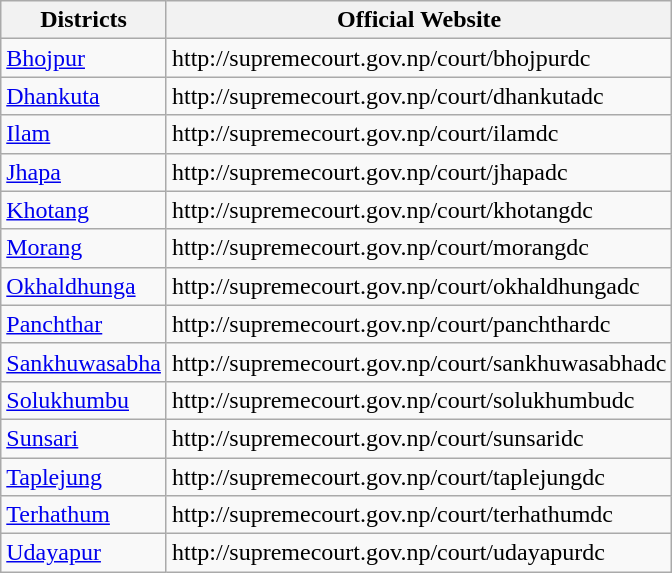<table class="wikitable">
<tr>
<th>Districts</th>
<th>Official Website</th>
</tr>
<tr>
<td><a href='#'>Bhojpur</a></td>
<td>http://supremecourt.gov.np/court/bhojpurdc</td>
</tr>
<tr>
<td><a href='#'>Dhankuta</a></td>
<td>http://supremecourt.gov.np/court/dhankutadc</td>
</tr>
<tr>
<td><a href='#'>Ilam</a></td>
<td>http://supremecourt.gov.np/court/ilamdc</td>
</tr>
<tr>
<td><a href='#'>Jhapa</a></td>
<td>http://supremecourt.gov.np/court/jhapadc</td>
</tr>
<tr>
<td><a href='#'>Khotang</a></td>
<td>http://supremecourt.gov.np/court/khotangdc</td>
</tr>
<tr>
<td><a href='#'>Morang</a></td>
<td>http://supremecourt.gov.np/court/morangdc</td>
</tr>
<tr>
<td><a href='#'>Okhaldhunga</a></td>
<td>http://supremecourt.gov.np/court/okhaldhungadc</td>
</tr>
<tr>
<td><a href='#'>Panchthar</a></td>
<td>http://supremecourt.gov.np/court/panchthardc</td>
</tr>
<tr>
<td><a href='#'>Sankhuwasabha</a></td>
<td>http://supremecourt.gov.np/court/sankhuwasabhadc</td>
</tr>
<tr>
<td><a href='#'>Solukhumbu</a></td>
<td>http://supremecourt.gov.np/court/solukhumbudc</td>
</tr>
<tr>
<td><a href='#'>Sunsari</a></td>
<td>http://supremecourt.gov.np/court/sunsaridc</td>
</tr>
<tr>
<td><a href='#'>Taplejung</a></td>
<td>http://supremecourt.gov.np/court/taplejungdc</td>
</tr>
<tr>
<td><a href='#'>Terhathum</a></td>
<td>http://supremecourt.gov.np/court/terhathumdc</td>
</tr>
<tr>
<td><a href='#'>Udayapur</a></td>
<td>http://supremecourt.gov.np/court/udayapurdc</td>
</tr>
</table>
